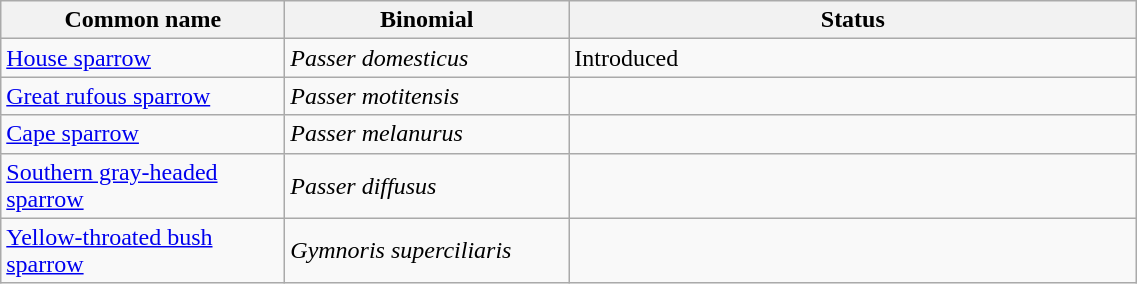<table width=60% class="wikitable">
<tr>
<th width=25%>Common name</th>
<th width=25%>Binomial</th>
<th width=50%>Status</th>
</tr>
<tr>
<td><a href='#'>House sparrow</a></td>
<td><em>Passer domesticus</em></td>
<td>Introduced</td>
</tr>
<tr>
<td><a href='#'>Great rufous sparrow</a></td>
<td><em>Passer motitensis</em></td>
<td></td>
</tr>
<tr>
<td><a href='#'>Cape sparrow</a></td>
<td><em>Passer melanurus</em></td>
<td></td>
</tr>
<tr>
<td><a href='#'>Southern gray-headed sparrow</a></td>
<td><em>Passer diffusus</em></td>
<td></td>
</tr>
<tr>
<td><a href='#'>Yellow-throated bush sparrow</a></td>
<td><em>Gymnoris superciliaris</em></td>
<td></td>
</tr>
</table>
